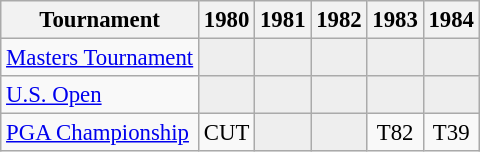<table class="wikitable" style="font-size:95%;text-align:center;">
<tr>
<th>Tournament</th>
<th>1980</th>
<th>1981</th>
<th>1982</th>
<th>1983</th>
<th>1984</th>
</tr>
<tr>
<td align=left><a href='#'>Masters Tournament</a></td>
<td style="background:#eeeeee;"></td>
<td style="background:#eeeeee;"></td>
<td style="background:#eeeeee;"></td>
<td style="background:#eeeeee;"></td>
<td style="background:#eeeeee;"></td>
</tr>
<tr>
<td align=left><a href='#'>U.S. Open</a></td>
<td style="background:#eeeeee;"></td>
<td style="background:#eeeeee;"></td>
<td style="background:#eeeeee;"></td>
<td style="background:#eeeeee;"></td>
<td style="background:#eeeeee;"></td>
</tr>
<tr>
<td align=left><a href='#'>PGA Championship</a></td>
<td>CUT</td>
<td style="background:#eeeeee;"></td>
<td style="background:#eeeeee;"></td>
<td>T82</td>
<td>T39</td>
</tr>
</table>
